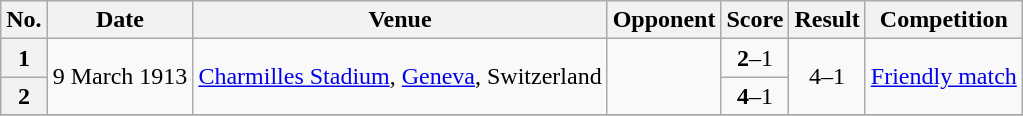<table class="wikitable sortable plainrowheaders">
<tr>
<th scope=col>No.</th>
<th scope=col>Date</th>
<th scope=col>Venue</th>
<th scope=col>Opponent</th>
<th scope=col>Score</th>
<th scope=col>Result</th>
<th scope=col>Competition</th>
</tr>
<tr>
<th scope=row style=text-align:center>1</th>
<td rowspan="2">9 March 1913</td>
<td rowspan="2"><a href='#'>Charmilles Stadium</a>, <a href='#'>Geneva</a>, Switzerland</td>
<td rowspan="2"></td>
<td align=center><strong>2</strong>–1</td>
<td rowspan="2" align=center>4–1</td>
<td rowspan="2"><a href='#'>Friendly match</a></td>
</tr>
<tr>
<th scope=row style=text-align:center>2</th>
<td align=center><strong>4</strong>–1</td>
</tr>
<tr>
</tr>
</table>
